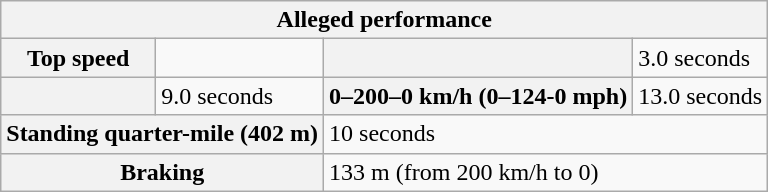<table class="wikitable">
<tr>
<th colspan="4">Alleged performance</th>
</tr>
<tr>
<th>Top speed</th>
<td></td>
<th></th>
<td>3.0 seconds</td>
</tr>
<tr>
<th></th>
<td>9.0 seconds</td>
<th>0–200–0 km/h (0–124-0 mph)</th>
<td>13.0 seconds</td>
</tr>
<tr>
<th colspan="2">Standing quarter-mile (402 m)</th>
<td colspan="2">10 seconds</td>
</tr>
<tr>
<th colspan="2">Braking</th>
<td colspan="2">133 m (from 200 km/h to 0)</td>
</tr>
</table>
